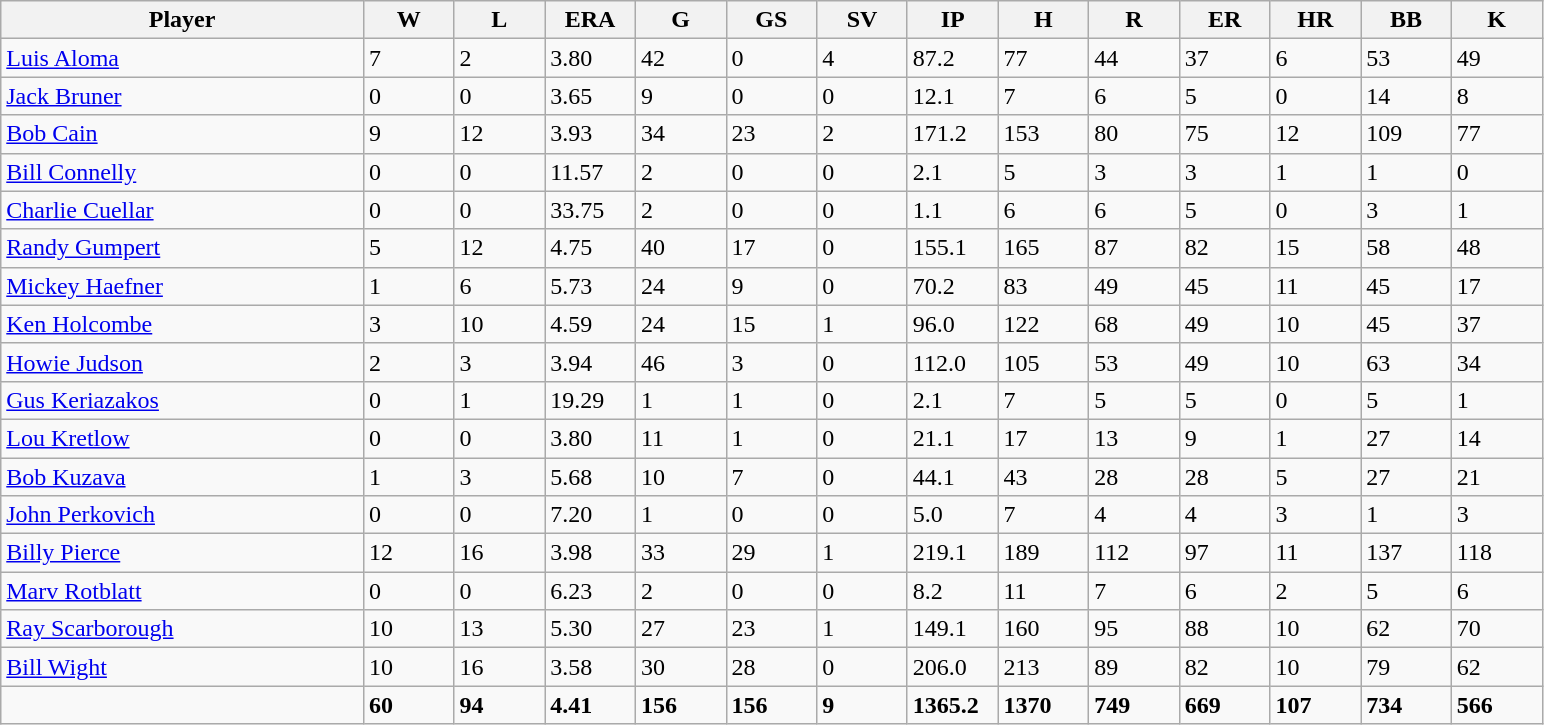<table class="wikitable sortable">
<tr>
<th width="20%">Player</th>
<th width="5%">W</th>
<th width="5%">L</th>
<th width="5%">ERA</th>
<th width="5%">G</th>
<th width="5%">GS</th>
<th width="5%">SV</th>
<th width="5%">IP</th>
<th width="5%">H</th>
<th width="5%">R</th>
<th width="5%">ER</th>
<th width="5%">HR</th>
<th width="5%">BB</th>
<th width="5%">K</th>
</tr>
<tr>
<td><a href='#'>Luis Aloma</a></td>
<td>7</td>
<td>2</td>
<td>3.80</td>
<td>42</td>
<td>0</td>
<td>4</td>
<td>87.2</td>
<td>77</td>
<td>44</td>
<td>37</td>
<td>6</td>
<td>53</td>
<td>49</td>
</tr>
<tr>
<td><a href='#'>Jack Bruner</a></td>
<td>0</td>
<td>0</td>
<td>3.65</td>
<td>9</td>
<td>0</td>
<td>0</td>
<td>12.1</td>
<td>7</td>
<td>6</td>
<td>5</td>
<td>0</td>
<td>14</td>
<td>8</td>
</tr>
<tr>
<td><a href='#'>Bob Cain</a></td>
<td>9</td>
<td>12</td>
<td>3.93</td>
<td>34</td>
<td>23</td>
<td>2</td>
<td>171.2</td>
<td>153</td>
<td>80</td>
<td>75</td>
<td>12</td>
<td>109</td>
<td>77</td>
</tr>
<tr>
<td><a href='#'>Bill Connelly</a></td>
<td>0</td>
<td>0</td>
<td>11.57</td>
<td>2</td>
<td>0</td>
<td>0</td>
<td>2.1</td>
<td>5</td>
<td>3</td>
<td>3</td>
<td>1</td>
<td>1</td>
<td>0</td>
</tr>
<tr>
<td><a href='#'>Charlie Cuellar</a></td>
<td>0</td>
<td>0</td>
<td>33.75</td>
<td>2</td>
<td>0</td>
<td>0</td>
<td>1.1</td>
<td>6</td>
<td>6</td>
<td>5</td>
<td>0</td>
<td>3</td>
<td>1</td>
</tr>
<tr>
<td><a href='#'>Randy Gumpert</a></td>
<td>5</td>
<td>12</td>
<td>4.75</td>
<td>40</td>
<td>17</td>
<td>0</td>
<td>155.1</td>
<td>165</td>
<td>87</td>
<td>82</td>
<td>15</td>
<td>58</td>
<td>48</td>
</tr>
<tr>
<td><a href='#'>Mickey Haefner</a></td>
<td>1</td>
<td>6</td>
<td>5.73</td>
<td>24</td>
<td>9</td>
<td>0</td>
<td>70.2</td>
<td>83</td>
<td>49</td>
<td>45</td>
<td>11</td>
<td>45</td>
<td>17</td>
</tr>
<tr>
<td><a href='#'>Ken Holcombe</a></td>
<td>3</td>
<td>10</td>
<td>4.59</td>
<td>24</td>
<td>15</td>
<td>1</td>
<td>96.0</td>
<td>122</td>
<td>68</td>
<td>49</td>
<td>10</td>
<td>45</td>
<td>37</td>
</tr>
<tr>
<td><a href='#'>Howie Judson</a></td>
<td>2</td>
<td>3</td>
<td>3.94</td>
<td>46</td>
<td>3</td>
<td>0</td>
<td>112.0</td>
<td>105</td>
<td>53</td>
<td>49</td>
<td>10</td>
<td>63</td>
<td>34</td>
</tr>
<tr>
<td><a href='#'>Gus Keriazakos</a></td>
<td>0</td>
<td>1</td>
<td>19.29</td>
<td>1</td>
<td>1</td>
<td>0</td>
<td>2.1</td>
<td>7</td>
<td>5</td>
<td>5</td>
<td>0</td>
<td>5</td>
<td>1</td>
</tr>
<tr>
<td><a href='#'>Lou Kretlow</a></td>
<td>0</td>
<td>0</td>
<td>3.80</td>
<td>11</td>
<td>1</td>
<td>0</td>
<td>21.1</td>
<td>17</td>
<td>13</td>
<td>9</td>
<td>1</td>
<td>27</td>
<td>14</td>
</tr>
<tr>
<td><a href='#'>Bob Kuzava</a></td>
<td>1</td>
<td>3</td>
<td>5.68</td>
<td>10</td>
<td>7</td>
<td>0</td>
<td>44.1</td>
<td>43</td>
<td>28</td>
<td>28</td>
<td>5</td>
<td>27</td>
<td>21</td>
</tr>
<tr>
<td><a href='#'>John Perkovich</a></td>
<td>0</td>
<td>0</td>
<td>7.20</td>
<td>1</td>
<td>0</td>
<td>0</td>
<td>5.0</td>
<td>7</td>
<td>4</td>
<td>4</td>
<td>3</td>
<td>1</td>
<td>3</td>
</tr>
<tr>
<td><a href='#'>Billy Pierce</a></td>
<td>12</td>
<td>16</td>
<td>3.98</td>
<td>33</td>
<td>29</td>
<td>1</td>
<td>219.1</td>
<td>189</td>
<td>112</td>
<td>97</td>
<td>11</td>
<td>137</td>
<td>118</td>
</tr>
<tr>
<td><a href='#'>Marv Rotblatt</a></td>
<td>0</td>
<td>0</td>
<td>6.23</td>
<td>2</td>
<td>0</td>
<td>0</td>
<td>8.2</td>
<td>11</td>
<td>7</td>
<td>6</td>
<td>2</td>
<td>5</td>
<td>6</td>
</tr>
<tr>
<td><a href='#'>Ray Scarborough</a></td>
<td>10</td>
<td>13</td>
<td>5.30</td>
<td>27</td>
<td>23</td>
<td>1</td>
<td>149.1</td>
<td>160</td>
<td>95</td>
<td>88</td>
<td>10</td>
<td>62</td>
<td>70</td>
</tr>
<tr>
<td><a href='#'>Bill Wight</a></td>
<td>10</td>
<td>16</td>
<td>3.58</td>
<td>30</td>
<td>28</td>
<td>0</td>
<td>206.0</td>
<td>213</td>
<td>89</td>
<td>82</td>
<td>10</td>
<td>79</td>
<td>62</td>
</tr>
<tr class="sortbottom">
<td></td>
<td><strong>60</strong></td>
<td><strong>94</strong></td>
<td><strong>4.41</strong></td>
<td><strong>156</strong></td>
<td><strong>156</strong></td>
<td><strong>9</strong></td>
<td><strong>1365.2</strong></td>
<td><strong>1370</strong></td>
<td><strong>749</strong></td>
<td><strong>669</strong></td>
<td><strong>107</strong></td>
<td><strong>734</strong></td>
<td><strong>566</strong></td>
</tr>
</table>
